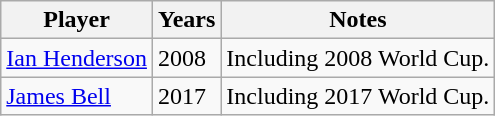<table class="wikitable sortable">
<tr>
<th>Player</th>
<th>Years</th>
<th>Notes</th>
</tr>
<tr>
<td><a href='#'>Ian Henderson</a></td>
<td>2008</td>
<td>Including 2008 World Cup.</td>
</tr>
<tr>
<td><a href='#'>James Bell</a></td>
<td>2017</td>
<td>Including 2017 World Cup.</td>
</tr>
</table>
